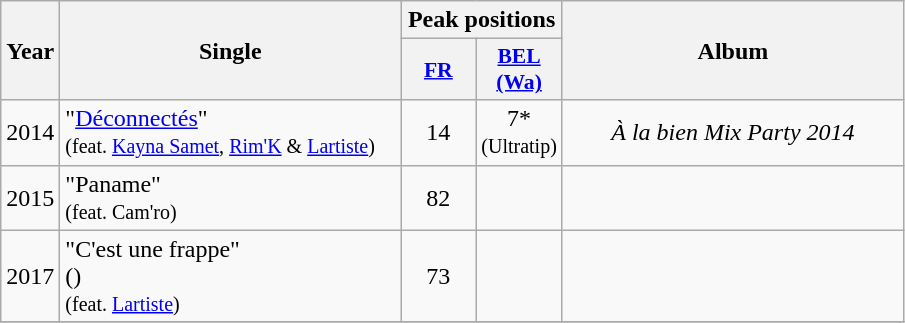<table class="wikitable">
<tr>
<th align="center" rowspan="2" width="10">Year</th>
<th align="center" rowspan="2" width="220">Single</th>
<th align="center" colspan="2" width="20">Peak positions</th>
<th align="center" rowspan="2" width="220">Album</th>
</tr>
<tr>
<th scope="col" style="width:3em;font-size:90%;"><a href='#'>FR</a><br></th>
<th scope="col" style="width:3em;font-size:90%;"><a href='#'>BEL<br>(Wa)</a><br></th>
</tr>
<tr>
<td style="text-align:center;">2014</td>
<td>"<a href='#'>Déconnectés</a>" <br><small>(feat. <a href='#'>Kayna Samet</a>, <a href='#'>Rim'K</a> & <a href='#'>Lartiste</a>)</small></td>
<td style="text-align:center;">14</td>
<td style="text-align:center;">7*<br><small>(Ultratip)</small></td>
<td style="text-align:center;"><em>À la bien Mix Party 2014</em></td>
</tr>
<tr>
<td style="text-align:center;">2015</td>
<td>"Paname" <br><small>(feat. Cam'ro)</small></td>
<td style="text-align:center;">82</td>
<td style="text-align:center;"></td>
<td style="text-align:center;"></td>
</tr>
<tr>
<td style="text-align:center;">2017</td>
<td>"C'est une frappe" <br>()<br><small>(feat. <a href='#'>Lartiste</a>)</small></td>
<td style="text-align:center;">73<br></td>
<td style="text-align:center;"></td>
<td style="text-align:center;"></td>
</tr>
<tr>
</tr>
</table>
